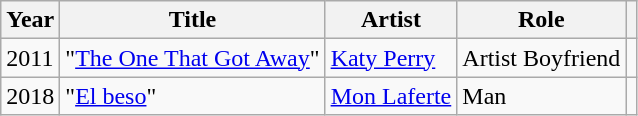<table class="wikitable sortable">
<tr>
<th>Year</th>
<th>Title</th>
<th>Artist</th>
<th>Role</th>
<th class="unsortable"></th>
</tr>
<tr>
<td>2011</td>
<td>"<a href='#'>The One That Got Away</a>"</td>
<td><a href='#'>Katy Perry</a></td>
<td>Artist Boyfriend</td>
<td></td>
</tr>
<tr>
<td>2018</td>
<td>"<a href='#'>El beso</a>"</td>
<td><a href='#'>Mon Laferte</a></td>
<td>Man</td>
<td></td>
</tr>
</table>
